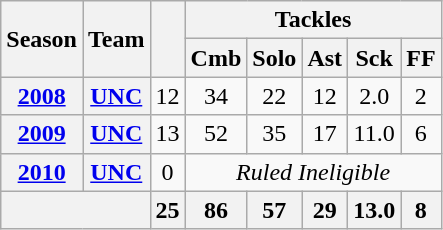<table class="wikitable" style="text-align:center">
<tr>
<th rowspan="2">Season</th>
<th rowspan="2">Team</th>
<th rowspan="2"></th>
<th colspan="5">Tackles</th>
</tr>
<tr>
<th>Cmb</th>
<th>Solo</th>
<th>Ast</th>
<th>Sck</th>
<th>FF</th>
</tr>
<tr>
<th><a href='#'>2008</a></th>
<th><a href='#'>UNC</a></th>
<td>12</td>
<td>34</td>
<td>22</td>
<td>12</td>
<td>2.0</td>
<td>2</td>
</tr>
<tr>
<th><a href='#'>2009</a></th>
<th><a href='#'>UNC</a></th>
<td>13</td>
<td>52</td>
<td>35</td>
<td>17</td>
<td>11.0</td>
<td>6</td>
</tr>
<tr>
<th><a href='#'>2010</a></th>
<th><a href='#'>UNC</a></th>
<td>0</td>
<td colspan="5"><em>Ruled Ineligible</em></td>
</tr>
<tr>
<th colspan="2"></th>
<th>25</th>
<th>86</th>
<th>57</th>
<th>29</th>
<th>13.0</th>
<th>8</th>
</tr>
</table>
